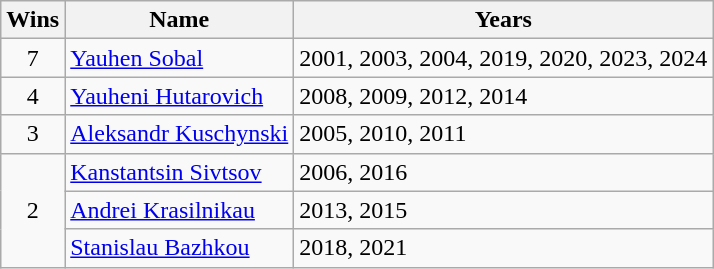<table class="wikitable">
<tr>
<th>Wins</th>
<th>Name</th>
<th>Years</th>
</tr>
<tr>
<td align=center>7</td>
<td><a href='#'>Yauhen Sobal</a></td>
<td align=left>2001, 2003, 2004, 2019, 2020, 2023, 2024</td>
</tr>
<tr>
<td align=center>4</td>
<td><a href='#'>Yauheni Hutarovich</a></td>
<td align=left>2008, 2009, 2012, 2014</td>
</tr>
<tr>
<td align=center>3</td>
<td><a href='#'>Aleksandr Kuschynski</a></td>
<td align=left>2005, 2010, 2011</td>
</tr>
<tr>
<td align=center rowspan=3>2</td>
<td><a href='#'>Kanstantsin Sivtsov</a></td>
<td align=left>2006, 2016</td>
</tr>
<tr>
<td><a href='#'>Andrei Krasilnikau</a></td>
<td align=left>2013, 2015</td>
</tr>
<tr>
<td><a href='#'>Stanislau Bazhkou</a></td>
<td align=left>2018, 2021</td>
</tr>
</table>
